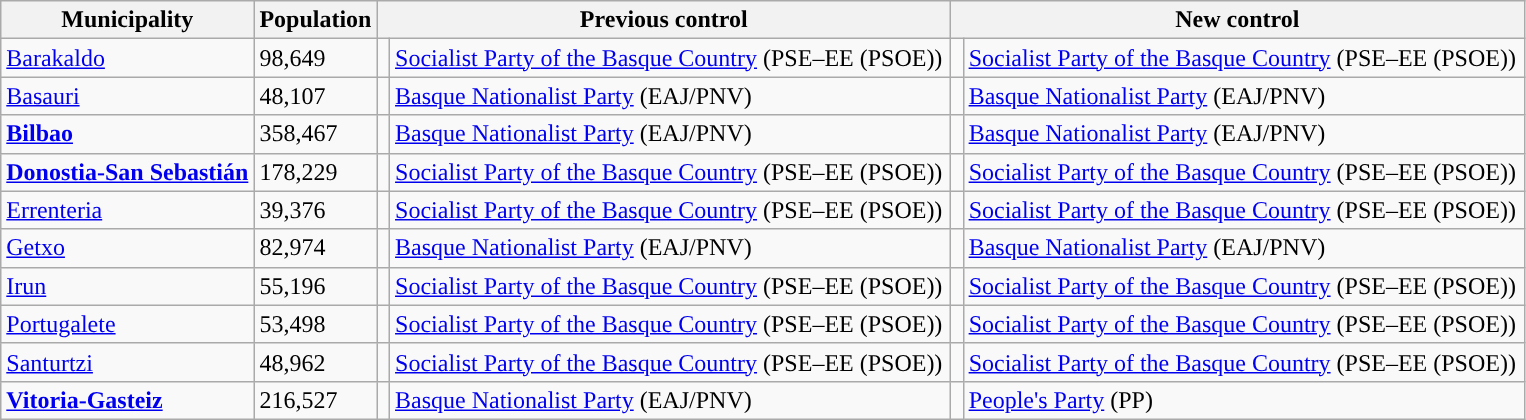<table class="wikitable sortable">
<tr>
<th>Municipality</th>
<th>Population</th>
<th colspan="2" style="width:375px;">Previous control</th>
<th colspan="2" style="width:375px;">New control</th>
</tr>
<tr>
<td><a href='#'>Barakaldo</a></td>
<td>98,649</td>
<td width="1" style="color:inherit;background:"></td>
<td><a href='#'>Socialist Party of the Basque Country</a> (PSE–EE (PSOE))</td>
<td width="1" style="color:inherit;background:"></td>
<td><a href='#'>Socialist Party of the Basque Country</a> (PSE–EE (PSOE))</td>
</tr>
<tr>
<td><a href='#'>Basauri</a></td>
<td>48,107</td>
<td style="color:inherit;background:"></td>
<td><a href='#'>Basque Nationalist Party</a> (EAJ/PNV)</td>
<td style="color:inherit;background:"></td>
<td><a href='#'>Basque Nationalist Party</a> (EAJ/PNV)</td>
</tr>
<tr>
<td><strong><a href='#'>Bilbao</a></strong></td>
<td>358,467</td>
<td style="color:inherit;background:"></td>
<td><a href='#'>Basque Nationalist Party</a> (EAJ/PNV)</td>
<td style="color:inherit;background:"></td>
<td><a href='#'>Basque Nationalist Party</a> (EAJ/PNV)</td>
</tr>
<tr>
<td><strong><a href='#'>Donostia-San Sebastián</a></strong></td>
<td>178,229</td>
<td style="color:inherit;background:"></td>
<td><a href='#'>Socialist Party of the Basque Country</a> (PSE–EE (PSOE))</td>
<td style="color:inherit;background:"></td>
<td><a href='#'>Socialist Party of the Basque Country</a> (PSE–EE (PSOE))</td>
</tr>
<tr>
<td><a href='#'>Errenteria</a></td>
<td>39,376</td>
<td style="color:inherit;background:"></td>
<td><a href='#'>Socialist Party of the Basque Country</a> (PSE–EE (PSOE))</td>
<td style="color:inherit;background:"></td>
<td><a href='#'>Socialist Party of the Basque Country</a> (PSE–EE (PSOE))</td>
</tr>
<tr>
<td><a href='#'>Getxo</a></td>
<td>82,974</td>
<td style="color:inherit;background:"></td>
<td><a href='#'>Basque Nationalist Party</a> (EAJ/PNV)</td>
<td style="color:inherit;background:"></td>
<td><a href='#'>Basque Nationalist Party</a> (EAJ/PNV)</td>
</tr>
<tr>
<td><a href='#'>Irun</a></td>
<td>55,196</td>
<td style="color:inherit;background:"></td>
<td><a href='#'>Socialist Party of the Basque Country</a> (PSE–EE (PSOE))</td>
<td style="color:inherit;background:"></td>
<td><a href='#'>Socialist Party of the Basque Country</a> (PSE–EE (PSOE))</td>
</tr>
<tr>
<td><a href='#'>Portugalete</a></td>
<td>53,498</td>
<td style="color:inherit;background:"></td>
<td><a href='#'>Socialist Party of the Basque Country</a> (PSE–EE (PSOE))</td>
<td style="color:inherit;background:"></td>
<td><a href='#'>Socialist Party of the Basque Country</a> (PSE–EE (PSOE))</td>
</tr>
<tr>
<td><a href='#'>Santurtzi</a></td>
<td>48,962</td>
<td style="color:inherit;background:"></td>
<td><a href='#'>Socialist Party of the Basque Country</a> (PSE–EE (PSOE))</td>
<td style="color:inherit;background:"></td>
<td><a href='#'>Socialist Party of the Basque Country</a> (PSE–EE (PSOE))</td>
</tr>
<tr>
<td><strong><a href='#'>Vitoria-Gasteiz</a></strong></td>
<td>216,527</td>
<td style="color:inherit;background:"></td>
<td><a href='#'>Basque Nationalist Party</a> (EAJ/PNV)</td>
<td style="color:inherit;background:"></td>
<td><a href='#'>People's Party</a> (PP)</td>
</tr>
</table>
